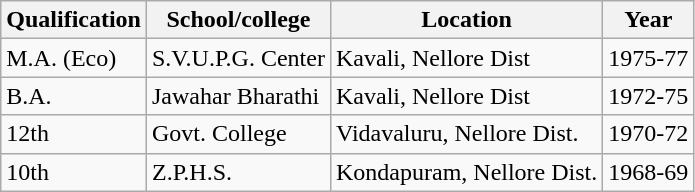<table class="wikitable">
<tr>
<th>Qualification</th>
<th>School/college</th>
<th>Location</th>
<th>Year</th>
</tr>
<tr>
<td>M.A. (Eco)</td>
<td>S.V.U.P.G. Center</td>
<td>Kavali, Nellore Dist</td>
<td>1975-77</td>
</tr>
<tr>
<td>B.A.</td>
<td>Jawahar Bharathi</td>
<td>Kavali, Nellore Dist</td>
<td>1972-75</td>
</tr>
<tr>
<td>12th</td>
<td>Govt. College</td>
<td>Vidavaluru, Nellore Dist.</td>
<td>1970-72</td>
</tr>
<tr>
<td>10th</td>
<td>Z.P.H.S.</td>
<td>Kondapuram, Nellore Dist.</td>
<td>1968-69</td>
</tr>
</table>
